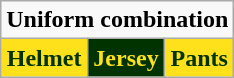<table class="wikitable"  style="display: inline-table;">
<tr>
<td align="center" Colspan="3"><strong>Uniform combination</strong></td>
</tr>
<tr align="center">
<td style="background:#fee11a; color:#003300"><strong>Helmet</strong></td>
<td style="background:#003300; color:#fee11a"><strong>Jersey</strong></td>
<td style="background:#fee11a; color:#003300"><strong>Pants</strong></td>
</tr>
</table>
